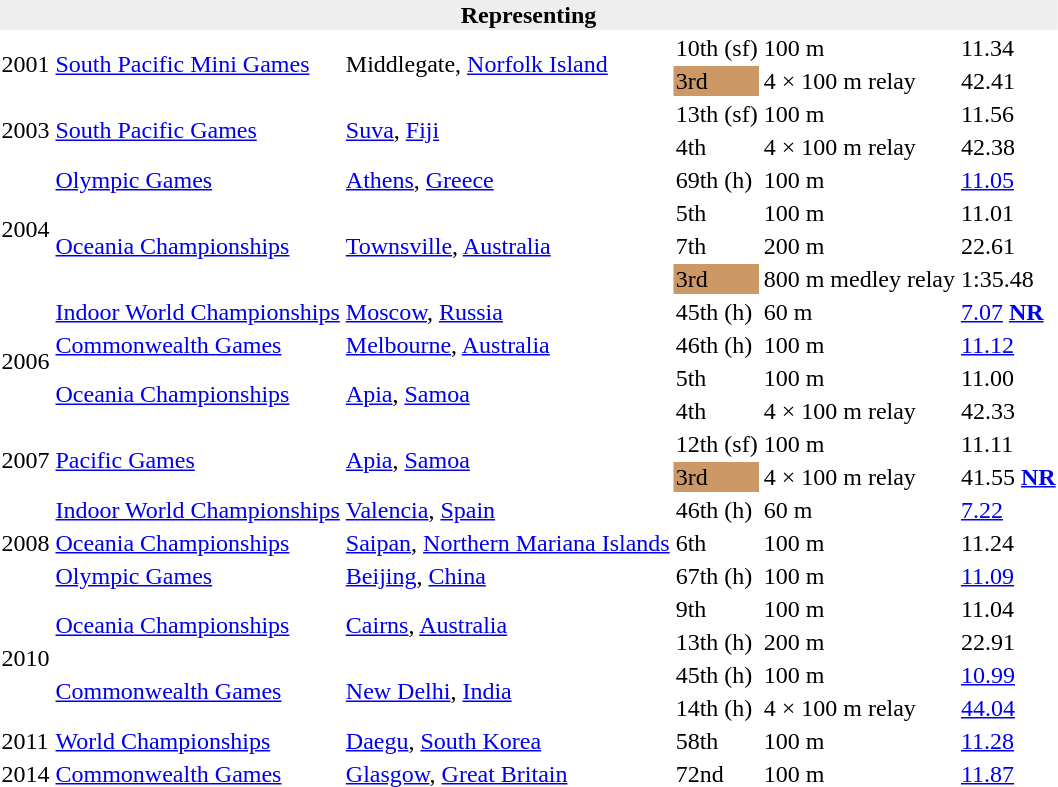<table>
<tr>
<th bgcolor="#eeeeee" colspan="6">Representing </th>
</tr>
<tr>
<td rowspan=2>2001</td>
<td rowspan=2><a href='#'>South Pacific Mini Games</a></td>
<td rowspan=2>Middlegate, <a href='#'>Norfolk Island</a></td>
<td>10th (sf)</td>
<td>100 m</td>
<td>11.34</td>
</tr>
<tr>
<td bgcolor=cc9966>3rd</td>
<td>4 × 100 m relay</td>
<td>42.41</td>
</tr>
<tr>
<td rowspan=2>2003</td>
<td rowspan=2><a href='#'>South Pacific Games</a></td>
<td rowspan=2><a href='#'>Suva</a>, <a href='#'>Fiji</a></td>
<td>13th (sf)</td>
<td>100 m</td>
<td>11.56</td>
</tr>
<tr>
<td>4th</td>
<td>4 × 100 m relay</td>
<td>42.38</td>
</tr>
<tr>
<td rowspan=4>2004</td>
<td><a href='#'>Olympic Games</a></td>
<td><a href='#'>Athens</a>, <a href='#'>Greece</a></td>
<td>69th (h)</td>
<td>100 m</td>
<td><a href='#'>11.05</a></td>
</tr>
<tr>
<td rowspan=3><a href='#'>Oceania Championships</a></td>
<td rowspan=3><a href='#'>Townsville</a>, <a href='#'>Australia</a></td>
<td>5th</td>
<td>100 m</td>
<td>11.01</td>
</tr>
<tr>
<td>7th</td>
<td>200 m</td>
<td>22.61</td>
</tr>
<tr>
<td bgcolor=cc9966>3rd</td>
<td>800 m medley relay</td>
<td>1:35.48</td>
</tr>
<tr>
<td rowspan=4>2006</td>
<td><a href='#'>Indoor World Championships</a></td>
<td><a href='#'>Moscow</a>, <a href='#'>Russia</a></td>
<td>45th (h)</td>
<td>60 m</td>
<td><a href='#'>7.07</a> <strong><a href='#'>NR</a></strong></td>
</tr>
<tr>
<td><a href='#'>Commonwealth Games</a></td>
<td><a href='#'>Melbourne</a>, <a href='#'>Australia</a></td>
<td>46th (h)</td>
<td>100 m</td>
<td><a href='#'>11.12</a></td>
</tr>
<tr>
<td rowspan=2><a href='#'>Oceania Championships</a></td>
<td rowspan=2><a href='#'>Apia</a>, <a href='#'>Samoa</a></td>
<td>5th</td>
<td>100 m</td>
<td>11.00</td>
</tr>
<tr>
<td>4th</td>
<td>4 × 100 m relay</td>
<td>42.33</td>
</tr>
<tr>
<td rowspan=2>2007</td>
<td rowspan=2><a href='#'>Pacific Games</a></td>
<td rowspan=2><a href='#'>Apia</a>, <a href='#'>Samoa</a></td>
<td>12th (sf)</td>
<td>100 m</td>
<td>11.11</td>
</tr>
<tr>
<td bgcolor=cc9966>3rd</td>
<td>4 × 100 m relay</td>
<td>41.55 <strong><a href='#'>NR</a></strong></td>
</tr>
<tr>
<td rowspan=3>2008</td>
<td><a href='#'>Indoor World Championships</a></td>
<td><a href='#'>Valencia</a>, <a href='#'>Spain</a></td>
<td>46th (h)</td>
<td>60 m</td>
<td><a href='#'>7.22</a></td>
</tr>
<tr>
<td><a href='#'>Oceania Championships</a></td>
<td><a href='#'>Saipan</a>, <a href='#'>Northern Mariana Islands</a></td>
<td>6th</td>
<td>100 m</td>
<td>11.24</td>
</tr>
<tr>
<td><a href='#'>Olympic Games</a></td>
<td><a href='#'>Beijing</a>, <a href='#'>China</a></td>
<td>67th (h)</td>
<td>100 m</td>
<td><a href='#'>11.09</a></td>
</tr>
<tr>
<td rowspan=4>2010</td>
<td rowspan=2><a href='#'>Oceania Championships</a></td>
<td rowspan=2><a href='#'>Cairns</a>, <a href='#'>Australia</a></td>
<td>9th </td>
<td>100 m</td>
<td>11.04</td>
</tr>
<tr>
<td>13th (h)</td>
<td>200 m</td>
<td>22.91</td>
</tr>
<tr>
<td rowspan=2><a href='#'>Commonwealth Games</a></td>
<td rowspan=2><a href='#'>New Delhi</a>, <a href='#'>India</a></td>
<td>45th (h)</td>
<td>100 m</td>
<td><a href='#'>10.99</a></td>
</tr>
<tr>
<td>14th (h)</td>
<td>4 × 100 m relay</td>
<td><a href='#'>44.04</a></td>
</tr>
<tr>
<td>2011</td>
<td><a href='#'>World Championships</a></td>
<td><a href='#'>Daegu</a>, <a href='#'>South Korea</a></td>
<td>58th </td>
<td>100 m</td>
<td><a href='#'>11.28</a></td>
</tr>
<tr>
<td>2014</td>
<td><a href='#'>Commonwealth Games</a></td>
<td><a href='#'>Glasgow</a>, <a href='#'>Great Britain</a></td>
<td>72nd </td>
<td>100 m</td>
<td><a href='#'>11.87</a></td>
</tr>
</table>
